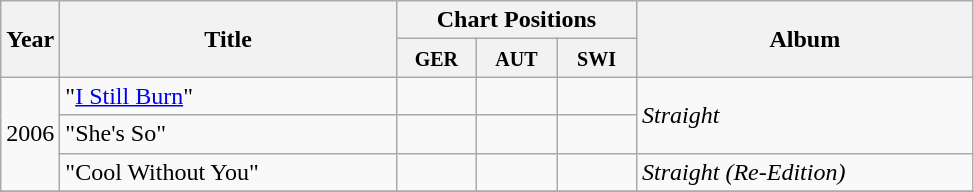<table class="wikitable">
<tr>
<th width="28" rowspan="2"><strong>Year</strong></th>
<th width="217" rowspan="2"><strong>Title</strong></th>
<th colspan="3"><strong>Chart Positions</strong></th>
<th width="217" rowspan="2"><strong>Album</strong></th>
</tr>
<tr>
<th width="46"><small>GER</small></th>
<th width="46"><small>AUT</small></th>
<th width="46"><small>SWI</small></th>
</tr>
<tr>
<td rowspan="3">2006</td>
<td>"<a href='#'>I Still Burn</a>"</td>
<td></td>
<td></td>
<td></td>
<td rowspan="2"><em>Straight</em></td>
</tr>
<tr>
<td>"She's So"</td>
<td></td>
<td></td>
<td></td>
</tr>
<tr>
<td>"Cool Without You"</td>
<td></td>
<td></td>
<td></td>
<td><em>Straight (Re-Edition)</em></td>
</tr>
<tr>
</tr>
</table>
